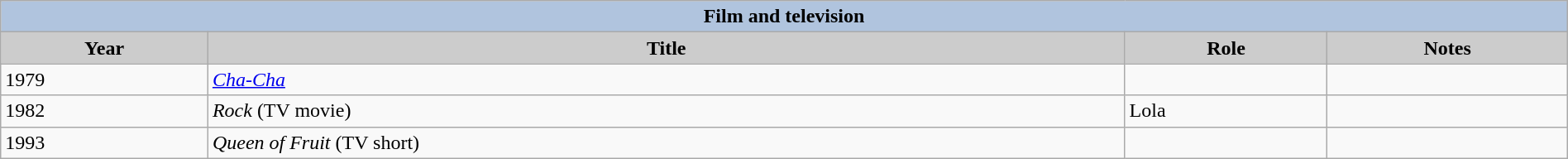<table class="wikitable" style="width:100%;">
<tr>
<th colspan="5" style="background:#B0C4DE;">Film and television</th>
</tr>
<tr>
<th style="background:#ccc;">Year</th>
<th style="background:#ccc;">Title</th>
<th style="background:#ccc;">Role</th>
<th style="background:#ccc;">Notes</th>
</tr>
<tr>
<td>1979</td>
<td><em><a href='#'>Cha-Cha</a></em></td>
<td></td>
<td></td>
</tr>
<tr>
<td>1982</td>
<td><em>Rock</em> (TV movie)</td>
<td>Lola</td>
<td></td>
</tr>
<tr>
<td>1993</td>
<td><em>Queen of Fruit</em> (TV short)</td>
<td></td>
<td></td>
</tr>
</table>
